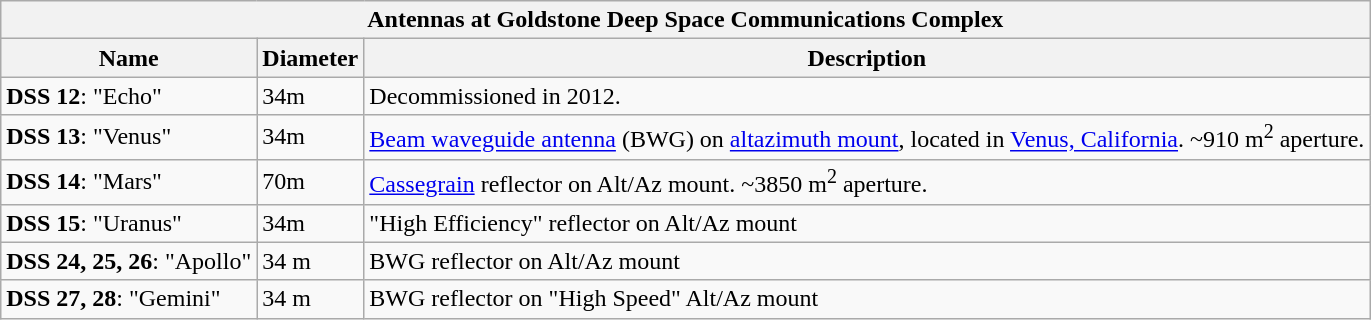<table class=wikitable>
<tr>
<th colspan="3">Antennas at Goldstone Deep Space Communications Complex</th>
</tr>
<tr>
<th>Name</th>
<th>Diameter</th>
<th>Description</th>
</tr>
<tr>
<td><strong>DSS 12</strong>: "Echo"</td>
<td>34m</td>
<td>Decommissioned in 2012.</td>
</tr>
<tr>
<td><strong>DSS 13</strong>: "Venus"</td>
<td>34m</td>
<td><a href='#'>Beam waveguide antenna</a> (BWG) on <a href='#'>altazimuth mount</a>, located in <a href='#'>Venus, California</a>. ~910 m<sup>2</sup> aperture.</td>
</tr>
<tr>
<td><strong>DSS 14</strong>: "Mars"</td>
<td>70m</td>
<td><a href='#'>Cassegrain</a> reflector on Alt/Az mount. ~3850 m<sup>2</sup> aperture.</td>
</tr>
<tr>
<td><strong>DSS 15</strong>: "Uranus"</td>
<td>34m</td>
<td>"High Efficiency" reflector on Alt/Az mount</td>
</tr>
<tr>
<td><strong>DSS 24, 25, 26</strong>: "Apollo"</td>
<td>34 m</td>
<td>BWG reflector on Alt/Az mount</td>
</tr>
<tr>
<td><strong>DSS 27, 28</strong>: "Gemini"</td>
<td>34 m</td>
<td>BWG reflector on "High Speed" Alt/Az mount</td>
</tr>
</table>
